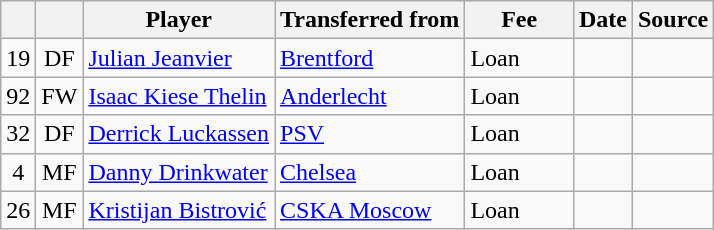<table class="wikitable plainrowheaders sortable">
<tr>
<th></th>
<th></th>
<th scope=col>Player</th>
<th>Transferred from</th>
<th !scope=col; style="width: 65px;">Fee</th>
<th scope=col>Date</th>
<th scope=col>Source</th>
</tr>
<tr>
<td align=center>19</td>
<td align=center>DF</td>
<td> <a href='#'>Julian Jeanvier</a></td>
<td> <a href='#'>Brentford</a></td>
<td>Loan</td>
<td></td>
<td></td>
</tr>
<tr>
<td align=center>92</td>
<td align=center>FW</td>
<td> <a href='#'>Isaac Kiese Thelin</a></td>
<td> <a href='#'>Anderlecht</a></td>
<td>Loan</td>
<td></td>
<td></td>
</tr>
<tr>
<td align=center>32</td>
<td align=center>DF</td>
<td> <a href='#'>Derrick Luckassen</a></td>
<td> <a href='#'>PSV</a></td>
<td>Loan</td>
<td></td>
<td></td>
</tr>
<tr>
<td align=center>4</td>
<td align=center>MF</td>
<td> <a href='#'>Danny Drinkwater</a></td>
<td> <a href='#'>Chelsea</a></td>
<td>Loan</td>
<td></td>
<td></td>
</tr>
<tr>
<td align=center>26</td>
<td align=center>MF</td>
<td> <a href='#'>Kristijan Bistrović</a></td>
<td> <a href='#'>CSKA Moscow</a></td>
<td>Loan</td>
<td></td>
<td></td>
</tr>
</table>
